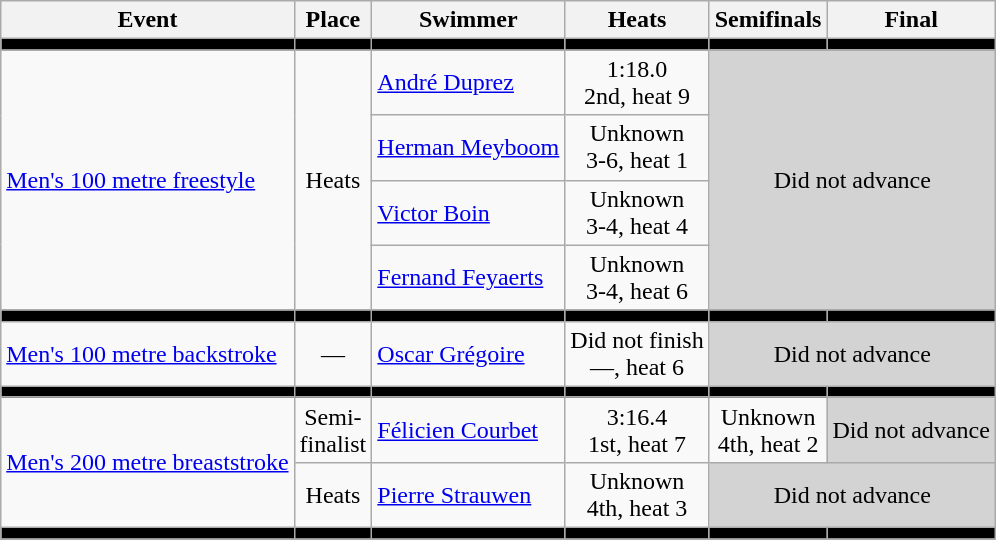<table class=wikitable>
<tr>
<th>Event</th>
<th>Place</th>
<th>Swimmer</th>
<th>Heats</th>
<th>Semifinals</th>
<th>Final</th>
</tr>
<tr bgcolor=black>
<td></td>
<td></td>
<td></td>
<td></td>
<td></td>
<td></td>
</tr>
<tr align=center>
<td rowspan=4 align=left><a href='#'>Men's 100 metre freestyle</a></td>
<td rowspan=4>Heats</td>
<td align=left><a href='#'>André Duprez</a></td>
<td>1:18.0 <br> 2nd, heat 9</td>
<td rowspan=4 colspan=2 bgcolor=lightgray>Did not advance</td>
</tr>
<tr align=center>
<td align=left><a href='#'>Herman Meyboom</a></td>
<td>Unknown <br> 3-6, heat 1</td>
</tr>
<tr align=center>
<td align=left><a href='#'>Victor Boin</a></td>
<td>Unknown <br> 3-4, heat 4</td>
</tr>
<tr align=center>
<td align=left><a href='#'>Fernand Feyaerts</a></td>
<td>Unknown <br> 3-4, heat 6</td>
</tr>
<tr bgcolor=black>
<td></td>
<td></td>
<td></td>
<td></td>
<td></td>
<td></td>
</tr>
<tr align=center>
<td align=left><a href='#'>Men's 100 metre backstroke</a></td>
<td>—</td>
<td align=left><a href='#'>Oscar Grégoire</a></td>
<td>Did not finish <br> —, heat 6</td>
<td colspan=2 bgcolor=lightgray>Did not advance</td>
</tr>
<tr bgcolor=black>
<td></td>
<td></td>
<td></td>
<td></td>
<td></td>
<td></td>
</tr>
<tr align=center>
<td rowspan=2 align=left><a href='#'>Men's 200 metre breaststroke</a></td>
<td>Semi-<br>finalist</td>
<td align=left><a href='#'>Félicien Courbet</a></td>
<td>3:16.4 <br> 1st, heat 7</td>
<td>Unknown <br> 4th, heat 2</td>
<td bgcolor=lightgray>Did not advance</td>
</tr>
<tr align=center>
<td>Heats</td>
<td align=left><a href='#'>Pierre Strauwen</a></td>
<td>Unknown <br> 4th, heat 3</td>
<td colspan=2 bgcolor=lightgray>Did not advance</td>
</tr>
<tr bgcolor=black>
<td></td>
<td></td>
<td></td>
<td></td>
<td></td>
<td></td>
</tr>
</table>
